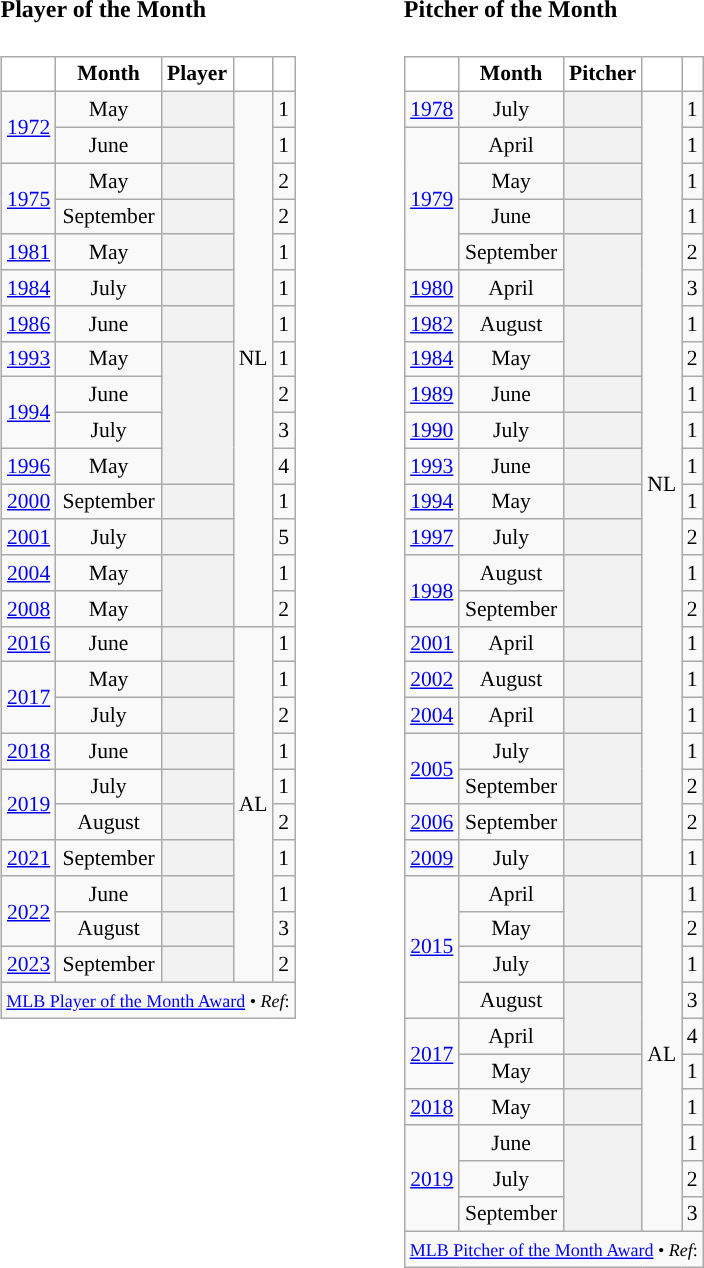<table>
<tr>
<td valign="top"><br><h4>Player of the Month</h4><table class="wikitable sortable plainrowheaders" style="font-size: 90%; style="text-align:center">
<tr>
<th scope="col" style="background-color:#ffffff; border-top:#"></th>
<th scope="col" style="background-color:#ffffff; border-top:#">Month</th>
<th scope="col" style="background-color:#ffffff; border-top:#">Player</th>
<th scope="col" style="background-color:#ffffff; border-top:#"></th>
<th scope="col" style="background-color:#ffffff; border-top:#"></th>
</tr>
<tr>
<td rowspan="2" style="text-align:center"><a href='#'>1972</a></td>
<td style="text-align:center">May</td>
<th scope="row" style="text-align:left"></th>
<td rowspan="15" style="text-align:center">NL</td>
<td style="text-align:center">1</td>
</tr>
<tr>
<td style="text-align:center">June</td>
<th scope="row" style="text-align:left"></th>
<td style="text-align:center">1</td>
</tr>
<tr>
<td rowspan="2" style="text-align:center"><a href='#'>1975</a></td>
<td style="text-align:center">May</td>
<th scope="row" style="text-align:left"></th>
<td style="text-align:center">2</td>
</tr>
<tr>
<td style="text-align:center">September</td>
<th scope="row" style="text-align:left"></th>
<td style="text-align:center">2</td>
</tr>
<tr>
<td style="text-align:center"><a href='#'>1981</a></td>
<td style="text-align:center">May</td>
<th scope="row" style="text-align:left"></th>
<td style="text-align:center">1</td>
</tr>
<tr>
<td style="text-align:center"><a href='#'>1984</a></td>
<td style="text-align:center">July</td>
<th scope="row" style="text-align:left"></th>
<td style="text-align:center">1</td>
</tr>
<tr>
<td style="text-align:center"><a href='#'>1986</a></td>
<td style="text-align:center">June</td>
<th scope="row" style="text-align:left"></th>
<td style="text-align:center">1</td>
</tr>
<tr>
<td style="text-align:center"><a href='#'>1993</a></td>
<td style="text-align:center">May</td>
<th scope="row" style="text-align:left" rowspan="4"></th>
<td style="text-align:center">1</td>
</tr>
<tr>
<td style="text-align:center" rowspan="2"><a href='#'>1994</a></td>
<td style="text-align:center">June</td>
<td style="text-align:center">2</td>
</tr>
<tr>
<td style="text-align:center">July</td>
<td style="text-align:center">3</td>
</tr>
<tr>
<td style="text-align:center"><a href='#'>1996</a></td>
<td style="text-align:center">May</td>
<td style="text-align:center">4</td>
</tr>
<tr>
<td style="text-align:center"><a href='#'>2000</a></td>
<td style="text-align:center">September</td>
<th scope="row" style="text-align:left"></th>
<td style="text-align:center">1</td>
</tr>
<tr>
<td style="text-align:center"><a href='#'>2001</a></td>
<td style="text-align:center">July</td>
<th scope="row" style="text-align:left"></th>
<td style="text-align:center">5</td>
</tr>
<tr>
<td style="text-align:center"><a href='#'>2004</a></td>
<td style="text-align:center">May</td>
<th scope="row" style="text-align:left" rowspan="2"></th>
<td style="text-align:center">1</td>
</tr>
<tr>
<td style="text-align:center"><a href='#'>2008</a></td>
<td style="text-align:center">May</td>
<td style="text-align:center">2</td>
</tr>
<tr>
<td style="text-align:center"><a href='#'>2016</a></td>
<td style="text-align:center">June</td>
<th scope="row" style="text-align:left"></th>
<td rowspan="10" style="text-align:center">AL</td>
<td style="text-align:center">1</td>
</tr>
<tr>
<td rowspan="2" style="text-align:center"><a href='#'>2017</a></td>
<td style="text-align:center">May</td>
<th scope="row" style="text-align:left"></th>
<td style="text-align:center">1</td>
</tr>
<tr>
<td style="text-align:center">July</td>
<th scope="row" style="text-align:left"></th>
<td style="text-align:center">2</td>
</tr>
<tr>
<td style="text-align:center"><a href='#'>2018</a></td>
<td style="text-align:center">June</td>
<th scope="row" style="text-align:left"></th>
<td style="text-align:center">1</td>
</tr>
<tr>
<td rowspan="2" style="text-align:center"><a href='#'>2019</a></td>
<td style="text-align:center">July</td>
<th scope="row" style="text-align:left"></th>
<td style="text-align:center">1</td>
</tr>
<tr>
<td style="text-align:center">August</td>
<th scope="row" style="text-align:left"></th>
<td style="text-align:center">2</td>
</tr>
<tr>
<td style="text-align:center"><a href='#'>2021</a></td>
<td style="text-align:center">September</td>
<th scope="row" style="text-align:left"></th>
<td style="text-align:center">1</td>
</tr>
<tr>
<td rowspan="2" style="text-align:center"><a href='#'>2022</a></td>
<td style="text-align:center">June</td>
<th scope="row" style="text-align:left"></th>
<td style="text-align:center">1</td>
</tr>
<tr>
<td style="text-align:center">August</td>
<th scope="row" style="text-align:left"></th>
<td style="text-align:center">3</td>
</tr>
<tr>
<td style="text-align:center"><a href='#'>2023</a></td>
<td style="text-align:center">September</td>
<th scope="row" style="text-align:left"></th>
<td style="text-align:center">2</td>
</tr>
<tr class="sortbottom">
<td style="text-align:right"; colspan="5"><small><a href='#'>MLB Player of the Month Award</a> • <em>Ref</em>:</small></td>
</tr>
</table>
</td>
<td width="50"> </td>
<td valign="top"><br><h4>Pitcher of the Month</h4><table class="wikitable sortable plainrowheaders" style="font-size: 90%; style="text-align:center">
<tr>
<th scope="col" style="background-color:#ffffff; border-top:#"></th>
<th scope="col" style="background-color:#ffffff; border-top:#">Month</th>
<th scope="col" style="background-color:#ffffff; border-top:#">Pitcher</th>
<th scope="col" style="background-color:#ffffff; border-top:#"></th>
<th scope="col" style="background-color:#ffffff; border-top:#"></th>
</tr>
<tr>
<td style="text-align:center"><a href='#'>1978</a></td>
<td style="text-align:center">July</td>
<th scope="row" style="text-align:left"></th>
<td rowspan="22" style="text-align:center">NL</td>
<td style="text-align:center">1</td>
</tr>
<tr>
<td rowspan="4" style="text-align:center"><a href='#'>1979</a></td>
<td style="text-align:center">April</td>
<th scope="row" style="text-align:left"></th>
<td style="text-align:center">1</td>
</tr>
<tr>
<td style="text-align:center">May</td>
<th scope="row" style="text-align:left"></th>
<td style="text-align:center">1</td>
</tr>
<tr>
<td style="text-align:center">June</td>
<th scope="row" style="text-align:left"></th>
<td style="text-align:center">1</td>
</tr>
<tr>
<td style="text-align:center">September</td>
<th scope="row" style="text-align:left" rowspan="2"></th>
<td style="text-align:center">2</td>
</tr>
<tr>
<td style="text-align:center"><a href='#'>1980</a></td>
<td style="text-align:center">April</td>
<td style="text-align:center">3</td>
</tr>
<tr>
<td style="text-align:center"><a href='#'>1982</a></td>
<td style="text-align:center">August</td>
<th scope="row" style="text-align:left" rowspan="2"></th>
<td style="text-align:center">1</td>
</tr>
<tr>
<td style="text-align:center"><a href='#'>1984</a></td>
<td style="text-align:center">May</td>
<td style="text-align:center">2</td>
</tr>
<tr>
<td style="text-align:center"><a href='#'>1989</a></td>
<td style="text-align:center">June</td>
<th scope="row" style="text-align:left"></th>
<td style="text-align:center">1</td>
</tr>
<tr>
<td style="text-align:center"><a href='#'>1990</a></td>
<td style="text-align:center">July</td>
<th scope="row" style="text-align:left"></th>
<td style="text-align:center">1</td>
</tr>
<tr>
<td style="text-align:center"><a href='#'>1993</a></td>
<td style="text-align:center">June</td>
<th scope="row" style="text-align:left"></th>
<td style="text-align:center">1</td>
</tr>
<tr>
<td style="text-align:center"><a href='#'>1994</a></td>
<td style="text-align:center">May</td>
<th scope="row" style="text-align:left"></th>
<td style="text-align:center">1</td>
</tr>
<tr>
<td style="text-align:center"><a href='#'>1997</a></td>
<td style="text-align:center">July</td>
<th scope="row" style="text-align:left"></th>
<td style="text-align:center">2</td>
</tr>
<tr>
<td style="text-align:center" rowspan="2"><a href='#'>1998</a></td>
<td style="text-align:center">August</td>
<th scope="row" style="text-align:left" rowspan="2"></th>
<td style="text-align:center">1</td>
</tr>
<tr>
<td style="text-align:center">September</td>
<td style="text-align:center">2</td>
</tr>
<tr>
<td style="text-align:center"><a href='#'>2001</a></td>
<td style="text-align:center">April</td>
<th scope="row" style="text-align:left"></th>
<td style="text-align:center">1</td>
</tr>
<tr>
<td style="text-align:center"><a href='#'>2002</a></td>
<td style="text-align:center">August</td>
<th scope="row" style="text-align:left"></th>
<td style="text-align:center">1</td>
</tr>
<tr>
<td style="text-align:center"><a href='#'>2004</a></td>
<td style="text-align:center">April</td>
<th scope="row" style="text-align:left"></th>
<td style="text-align:center">1</td>
</tr>
<tr>
<td style="text-align:center" rowspan="2"><a href='#'>2005</a></td>
<td style="text-align:center">July</td>
<th scope="row" style="text-align:left" rowspan="2"></th>
<td style="text-align:center">1</td>
</tr>
<tr>
<td style="text-align:center">September</td>
<td style="text-align:center">2</td>
</tr>
<tr>
<td style="text-align:center"><a href='#'>2006</a></td>
<td style="text-align:center">September</td>
<th scope="row" style="text-align:left"></th>
<td style="text-align:center">2</td>
</tr>
<tr>
<td style="text-align:center"><a href='#'>2009</a></td>
<td style="text-align:center">July</td>
<th scope="row" style="text-align:left"></th>
<td style="text-align:center">1</td>
</tr>
<tr>
<td rowspan="4" style="text-align:center"><a href='#'>2015</a></td>
<td style="text-align:center">April</td>
<th scope="row" rowspan="2" style="text-align:left"></th>
<td rowspan="10" style="text-align:center">AL</td>
<td style="text-align:center">1</td>
</tr>
<tr>
<td style="text-align:center">May</td>
<td style="text-align:center">2</td>
</tr>
<tr>
<td style="text-align:center">July</td>
<th scope="row" style="text-align:left"></th>
<td style="text-align:center">1</td>
</tr>
<tr>
<td style="text-align:center">August</td>
<th scope="row" style="text-align:left" rowspan="2"></th>
<td style="text-align:center">3</td>
</tr>
<tr>
<td rowspan="2" style="text-align:center"><a href='#'>2017</a></td>
<td style="text-align:center">April</td>
<td style="text-align:center">4</td>
</tr>
<tr>
<td style="text-align:center">May</td>
<th scope="row" style="text-align:left"></th>
<td style="text-align:center">1</td>
</tr>
<tr>
<td style="text-align:center"><a href='#'>2018</a></td>
<td style="text-align:center">May</td>
<th scope="row" style="text-align:left"></th>
<td style="text-align:center">1</td>
</tr>
<tr>
<td rowspan="3" style="text-align:center"><a href='#'>2019</a></td>
<td style="text-align:center">June</td>
<th scope="row" rowspan="3" style="text-align:left"></th>
<td style="text-align:center">1</td>
</tr>
<tr>
<td style="text-align:center">July</td>
<td style="text-align:center">2</td>
</tr>
<tr>
<td style="text-align:center">September</td>
<td style="text-align:center">3</td>
</tr>
<tr class="sortbottom">
<td style="text-align:right"; colspan="5"><small><a href='#'>MLB Pitcher of the Month Award</a> • <em>Ref</em>:</small></td>
</tr>
</table>
</td>
</tr>
</table>
